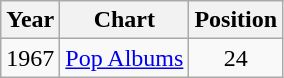<table class="wikitable">
<tr>
<th>Year</th>
<th>Chart</th>
<th>Position</th>
</tr>
<tr>
<td>1967</td>
<td><a href='#'>Pop Albums</a></td>
<td align="center">24</td>
</tr>
</table>
